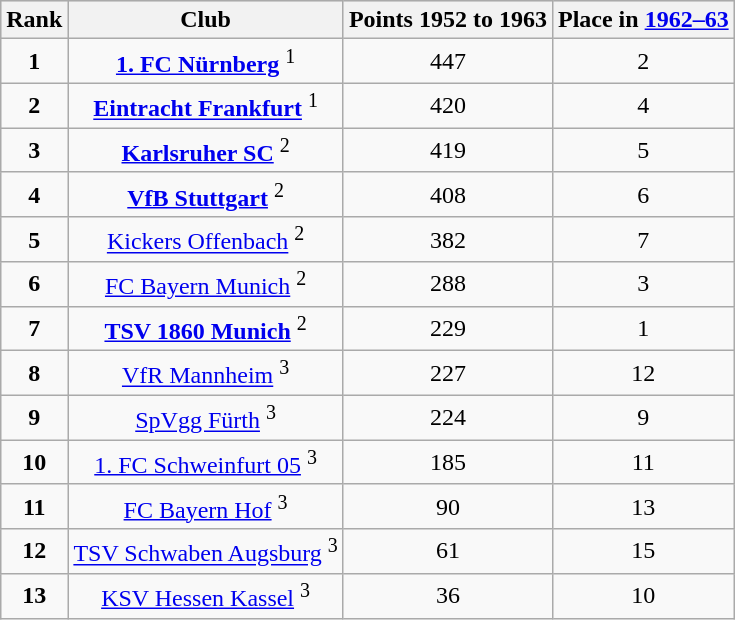<table class="wikitable">
<tr align="center" bgcolor="#dfdfdf">
<th>Rank</th>
<th>Club</th>
<th>Points 1952 to 1963</th>
<th>Place in <a href='#'>1962–63</a></th>
</tr>
<tr align="center">
<td><strong>1</strong></td>
<td><strong><a href='#'>1. FC Nürnberg</a></strong> <sup>1</sup></td>
<td>447</td>
<td>2</td>
</tr>
<tr align="center">
<td><strong>2</strong></td>
<td><strong><a href='#'>Eintracht Frankfurt</a></strong> <sup>1</sup></td>
<td>420</td>
<td>4</td>
</tr>
<tr align="center">
<td><strong>3</strong></td>
<td><strong><a href='#'>Karlsruher SC</a></strong> <sup>2</sup></td>
<td>419</td>
<td>5</td>
</tr>
<tr align="center">
<td><strong>4</strong></td>
<td><strong><a href='#'>VfB Stuttgart</a></strong> <sup>2</sup></td>
<td>408</td>
<td>6</td>
</tr>
<tr align="center">
<td><strong>5</strong></td>
<td><a href='#'>Kickers Offenbach</a> <sup>2</sup></td>
<td>382</td>
<td>7</td>
</tr>
<tr align="center">
<td><strong>6</strong></td>
<td><a href='#'>FC Bayern Munich</a> <sup>2</sup></td>
<td>288</td>
<td>3</td>
</tr>
<tr align="center">
<td><strong>7</strong></td>
<td><strong><a href='#'>TSV 1860 Munich</a></strong> <sup>2</sup></td>
<td>229</td>
<td>1</td>
</tr>
<tr align="center">
<td><strong>8</strong></td>
<td><a href='#'>VfR Mannheim</a> <sup>3</sup></td>
<td>227</td>
<td>12</td>
</tr>
<tr align="center">
<td><strong>9</strong></td>
<td><a href='#'>SpVgg Fürth</a> <sup>3</sup></td>
<td>224</td>
<td>9</td>
</tr>
<tr align="center">
<td><strong>10</strong></td>
<td><a href='#'>1. FC Schweinfurt 05</a> <sup>3</sup></td>
<td>185</td>
<td>11</td>
</tr>
<tr align="center">
<td><strong>11</strong></td>
<td><a href='#'>FC Bayern Hof</a> <sup>3</sup></td>
<td>90</td>
<td>13</td>
</tr>
<tr align="center">
<td><strong>12</strong></td>
<td><a href='#'>TSV Schwaben Augsburg</a> <sup>3</sup></td>
<td>61</td>
<td>15</td>
</tr>
<tr align="center">
<td><strong>13</strong></td>
<td><a href='#'>KSV Hessen Kassel</a> <sup>3</sup></td>
<td>36</td>
<td>10</td>
</tr>
</table>
